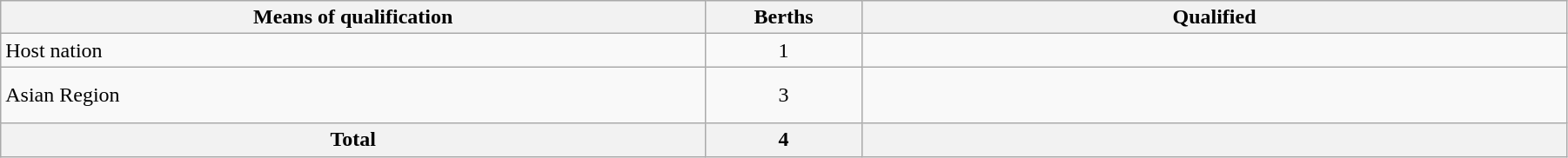<table class="wikitable" style="width:95%">
<tr>
<th width=45%>Means of qualification</th>
<th width=10%>Berths</th>
<th width=45%>Qualified</th>
</tr>
<tr>
<td>Host nation</td>
<td align=center>1</td>
<td></td>
</tr>
<tr>
<td>Asian Region</td>
<td align=center>3</td>
<td><br><br></td>
</tr>
<tr>
<th>Total</th>
<th>4</th>
<th></th>
</tr>
</table>
